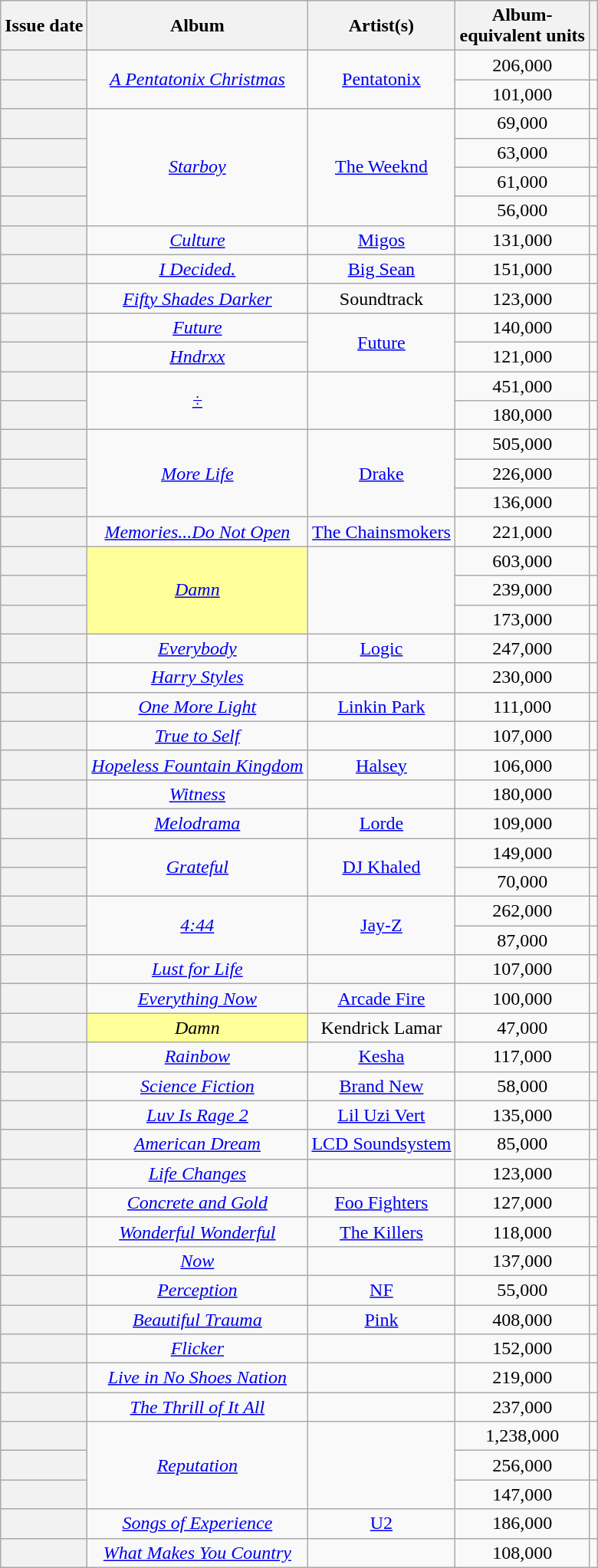<table class="wikitable sortable plainrowheaders" style="text-align: center">
<tr>
<th scope=col>Issue date</th>
<th scope=col>Album</th>
<th scope=col>Artist(s)</th>
<th scope=col>Album-<br>equivalent units</th>
<th scope=col class="unsortable"></th>
</tr>
<tr>
<th scope="row"></th>
<td rowspan="2"><em><a href='#'>A Pentatonix Christmas</a></em></td>
<td rowspan="2"><a href='#'>Pentatonix</a></td>
<td rowspan="1">206,000</td>
<td></td>
</tr>
<tr>
<th scope="row"></th>
<td rowspan="1">101,000</td>
<td></td>
</tr>
<tr>
<th scope="row"></th>
<td rowspan="4"><em><a href='#'>Starboy</a></em></td>
<td rowspan="4" data-sort-value="Weeknd, The"><a href='#'>The Weeknd</a></td>
<td rowspan="1">69,000</td>
<td></td>
</tr>
<tr>
<th scope="row"></th>
<td rowspan="1">63,000</td>
<td></td>
</tr>
<tr>
<th scope="row"></th>
<td rowspan="1">61,000</td>
<td></td>
</tr>
<tr>
<th scope="row"></th>
<td rowspan="1">56,000</td>
<td></td>
</tr>
<tr>
<th scope="row"></th>
<td><em><a href='#'>Culture</a></em></td>
<td><a href='#'>Migos</a></td>
<td>131,000</td>
<td></td>
</tr>
<tr>
<th scope="row"></th>
<td><em><a href='#'>I Decided.</a></em></td>
<td><a href='#'>Big Sean</a></td>
<td>151,000</td>
<td></td>
</tr>
<tr>
<th scope="row"></th>
<td><em><a href='#'>Fifty Shades Darker</a></em></td>
<td>Soundtrack</td>
<td>123,000</td>
<td></td>
</tr>
<tr>
<th scope="row"></th>
<td><em><a href='#'>Future</a></em></td>
<td rowspan="2"><a href='#'>Future</a></td>
<td>140,000</td>
<td></td>
</tr>
<tr>
<th scope="row"></th>
<td><em><a href='#'>Hndrxx</a></em></td>
<td>121,000</td>
<td></td>
</tr>
<tr>
<th scope="row"></th>
<td rowspan="2"><em><a href='#'>÷</a></em></td>
<td rowspan="2"></td>
<td>451,000</td>
<td></td>
</tr>
<tr>
<th scope="row"></th>
<td>180,000</td>
<td></td>
</tr>
<tr>
<th scope="row"></th>
<td rowspan="3"><em><a href='#'>More Life</a></em></td>
<td rowspan="3"><a href='#'>Drake</a></td>
<td>505,000</td>
<td></td>
</tr>
<tr>
<th scope="row"></th>
<td>226,000</td>
<td></td>
</tr>
<tr>
<th scope="row"></th>
<td>136,000</td>
<td></td>
</tr>
<tr>
<th scope="row"></th>
<td><em><a href='#'>Memories...Do Not Open</a></em></td>
<td data-sort-value="Chainsmokers, The"><a href='#'>The Chainsmokers</a></td>
<td>221,000</td>
<td></td>
</tr>
<tr>
<th scope="row"></th>
<td style="background:#ff9;" rowspan="3"><em><a href='#'>Damn</a></em> </td>
<td rowspan="3"></td>
<td>603,000</td>
<td></td>
</tr>
<tr>
<th scope="row"></th>
<td>239,000</td>
<td></td>
</tr>
<tr>
<th scope="row"></th>
<td>173,000</td>
<td></td>
</tr>
<tr>
<th scope="row"></th>
<td><em><a href='#'>Everybody</a></em></td>
<td><a href='#'>Logic</a></td>
<td>247,000</td>
<td></td>
</tr>
<tr>
<th scope="row"></th>
<td><em><a href='#'>Harry Styles</a></em></td>
<td></td>
<td>230,000</td>
<td></td>
</tr>
<tr>
<th scope="row"></th>
<td><em><a href='#'>One More Light</a></em></td>
<td><a href='#'>Linkin Park</a></td>
<td>111,000</td>
<td></td>
</tr>
<tr>
<th scope="row"></th>
<td><em><a href='#'>True to Self</a></em></td>
<td></td>
<td>107,000</td>
<td></td>
</tr>
<tr>
<th scope="row"></th>
<td><em><a href='#'>Hopeless Fountain Kingdom</a></em></td>
<td><a href='#'>Halsey</a></td>
<td>106,000</td>
<td></td>
</tr>
<tr>
<th scope="row"></th>
<td><em><a href='#'>Witness</a></em></td>
<td></td>
<td>180,000</td>
<td></td>
</tr>
<tr>
<th scope="row"></th>
<td><em><a href='#'>Melodrama</a></em></td>
<td><a href='#'>Lorde</a></td>
<td>109,000</td>
<td></td>
</tr>
<tr>
<th scope="row"></th>
<td rowspan="2"><em><a href='#'>Grateful</a></em></td>
<td rowspan="2"><a href='#'>DJ Khaled</a></td>
<td>149,000</td>
<td></td>
</tr>
<tr>
<th scope="row"></th>
<td>70,000</td>
<td></td>
</tr>
<tr>
<th scope="row"></th>
<td rowspan="2"><em><a href='#'>4:44</a></em></td>
<td rowspan="2"><a href='#'>Jay-Z</a></td>
<td>262,000</td>
<td></td>
</tr>
<tr>
<th scope="row"></th>
<td>87,000</td>
<td></td>
</tr>
<tr>
<th scope="row"></th>
<td><em><a href='#'>Lust for Life</a></em></td>
<td></td>
<td>107,000</td>
<td></td>
</tr>
<tr>
<th scope="row"></th>
<td><em><a href='#'>Everything Now</a></em></td>
<td><a href='#'>Arcade Fire</a></td>
<td>100,000</td>
<td></td>
</tr>
<tr>
<th scope="row"></th>
<td style="background:#ff9;"><em>Damn</em> </td>
<td data-sort-value="Lamar, Kendrick">Kendrick Lamar</td>
<td>47,000</td>
<td></td>
</tr>
<tr>
<th scope="row"></th>
<td><em><a href='#'>Rainbow</a></em></td>
<td><a href='#'>Kesha</a></td>
<td>117,000</td>
<td></td>
</tr>
<tr>
<th scope="row"></th>
<td><em><a href='#'>Science Fiction</a></em></td>
<td><a href='#'>Brand New</a></td>
<td>58,000</td>
<td></td>
</tr>
<tr>
<th scope="row"></th>
<td><em><a href='#'>Luv Is Rage 2</a></em></td>
<td><a href='#'>Lil Uzi Vert</a></td>
<td>135,000</td>
<td></td>
</tr>
<tr>
<th scope="row"></th>
<td><em><a href='#'>American Dream</a></em></td>
<td><a href='#'>LCD Soundsystem</a></td>
<td>85,000</td>
<td></td>
</tr>
<tr>
<th scope="row"></th>
<td><em><a href='#'>Life Changes</a></em></td>
<td></td>
<td>123,000</td>
<td></td>
</tr>
<tr>
<th scope="row"></th>
<td><em><a href='#'>Concrete and Gold</a></em></td>
<td><a href='#'>Foo Fighters</a></td>
<td>127,000</td>
<td></td>
</tr>
<tr>
<th scope="row"></th>
<td><em><a href='#'>Wonderful Wonderful</a></em></td>
<td data-sort-value="Killers, The"><a href='#'>The Killers</a></td>
<td>118,000</td>
<td></td>
</tr>
<tr>
<th scope="row"></th>
<td><em><a href='#'>Now</a></em></td>
<td></td>
<td>137,000</td>
<td></td>
</tr>
<tr>
<th scope="row"></th>
<td><em><a href='#'>Perception</a></em></td>
<td><a href='#'>NF</a></td>
<td>55,000</td>
<td></td>
</tr>
<tr>
<th scope="row"></th>
<td><em><a href='#'>Beautiful Trauma</a></em></td>
<td><a href='#'>Pink</a></td>
<td>408,000</td>
<td></td>
</tr>
<tr>
<th scope="row"></th>
<td><em><a href='#'>Flicker</a></em></td>
<td></td>
<td>152,000</td>
<td></td>
</tr>
<tr>
<th scope="row"></th>
<td><em><a href='#'>Live in No Shoes Nation</a></em></td>
<td></td>
<td>219,000</td>
<td></td>
</tr>
<tr>
<th scope="row"></th>
<td><em><a href='#'>The Thrill of It All</a></em></td>
<td></td>
<td>237,000</td>
<td></td>
</tr>
<tr>
<th scope="row"></th>
<td rowspan="3"><em><a href='#'>Reputation</a></em></td>
<td rowspan="3"></td>
<td>1,238,000</td>
<td></td>
</tr>
<tr>
<th scope="row"></th>
<td>256,000</td>
<td></td>
</tr>
<tr>
<th scope="row"></th>
<td>147,000</td>
<td></td>
</tr>
<tr>
<th scope="row"></th>
<td><em><a href='#'>Songs of Experience</a></em></td>
<td><a href='#'>U2</a></td>
<td>186,000</td>
<td></td>
</tr>
<tr>
<th scope="row"></th>
<td><em><a href='#'>What Makes You Country</a></em></td>
<td></td>
<td>108,000</td>
<td></td>
</tr>
</table>
